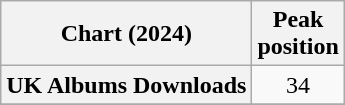<table class="wikitable sortable plainrowheaders" style="text-align:center">
<tr>
<th scope="col">Chart (2024)</th>
<th scope="col">Peak<br>position</th>
</tr>
<tr>
<th scope="row">UK Albums Downloads</th>
<td>34</td>
</tr>
<tr>
</tr>
</table>
